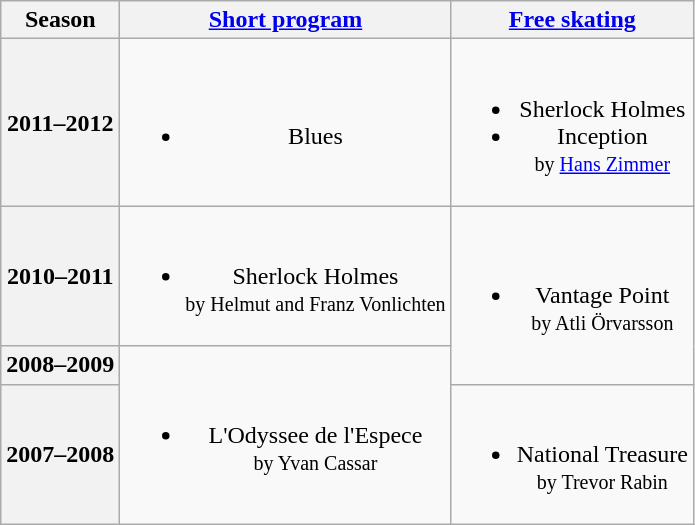<table class=wikitable style=text-align:center>
<tr>
<th>Season</th>
<th><a href='#'>Short program</a></th>
<th><a href='#'>Free skating</a></th>
</tr>
<tr>
<th>2011–2012 <br> </th>
<td><br><ul><li>Blues</li></ul></td>
<td><br><ul><li>Sherlock Holmes</li><li>Inception <br><small> by <a href='#'>Hans Zimmer</a> </small></li></ul></td>
</tr>
<tr>
<th>2010–2011 <br> </th>
<td><br><ul><li>Sherlock Holmes <br><small> by Helmut and Franz Vonlichten </small></li></ul></td>
<td rowspan="2"><br><ul><li>Vantage Point <br><small> by Atli Örvarsson </small></li></ul></td>
</tr>
<tr>
<th>2008–2009 <br> </th>
<td rowspan="2"><br><ul><li>L'Odyssee de l'Espece <br><small> by Yvan Cassar </small></li></ul></td>
</tr>
<tr>
<th>2007–2008 <br> </th>
<td><br><ul><li>National Treasure <br><small> by Trevor Rabin </small></li></ul></td>
</tr>
</table>
